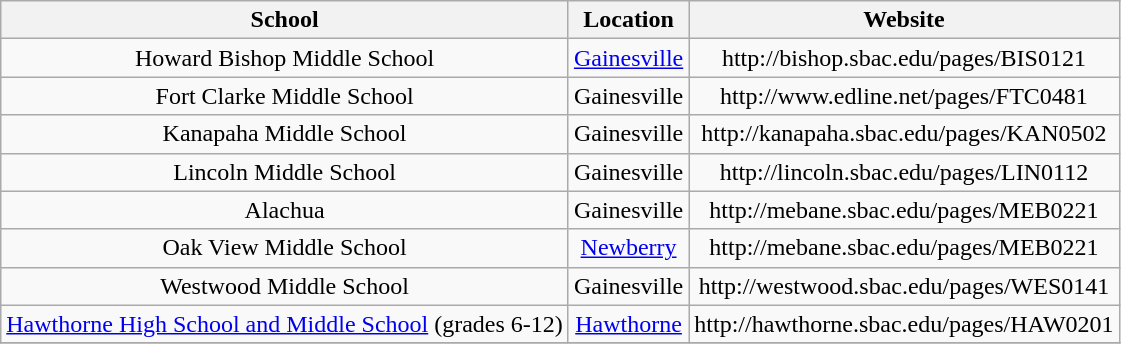<table class="wikitable" style="text-align:center">
<tr>
<th>School</th>
<th>Location</th>
<th>Website</th>
</tr>
<tr>
<td>Howard Bishop Middle School</td>
<td><a href='#'>Gainesville</a></td>
<td>http://bishop.sbac.edu/pages/BIS0121</td>
</tr>
<tr>
<td>Fort Clarke Middle School</td>
<td>Gainesville</td>
<td>http://www.edline.net/pages/FTC0481</td>
</tr>
<tr>
<td>Kanapaha Middle School</td>
<td>Gainesville</td>
<td>http://kanapaha.sbac.edu/pages/KAN0502</td>
</tr>
<tr>
<td>Lincoln Middle School</td>
<td>Gainesville</td>
<td>http://lincoln.sbac.edu/pages/LIN0112</td>
</tr>
<tr>
<td>Alachua</td>
<td>Gainesville</td>
<td>http://mebane.sbac.edu/pages/MEB0221</td>
</tr>
<tr>
<td>Oak View Middle School</td>
<td><a href='#'>Newberry</a></td>
<td>http://mebane.sbac.edu/pages/MEB0221</td>
</tr>
<tr>
<td>Westwood Middle School</td>
<td>Gainesville</td>
<td>http://westwood.sbac.edu/pages/WES0141</td>
</tr>
<tr>
<td><a href='#'>Hawthorne High School and Middle School</a> (grades 6-12)</td>
<td><a href='#'>Hawthorne</a></td>
<td>http://hawthorne.sbac.edu/pages/HAW0201</td>
</tr>
<tr>
</tr>
</table>
